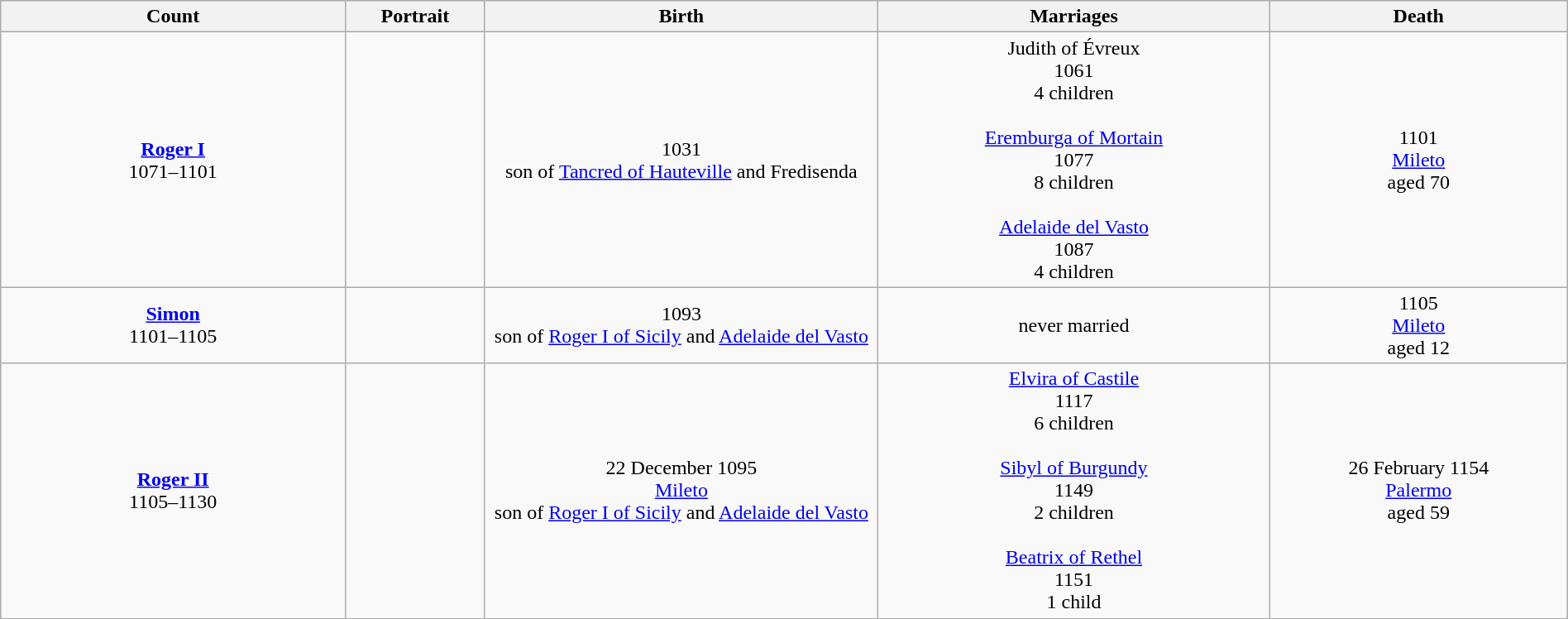<table style="text-align:center; width:100%" class="wikitable">
<tr>
<th width=22%>Count</th>
<th width=105px>Portrait</th>
<th>Birth</th>
<th width=25%>Marriages</th>
<th width=19%>Death</th>
</tr>
<tr>
<td><strong><a href='#'>Roger I</a> </strong><br>1071–1101</td>
<td></td>
<td>1031<br>son of <a href='#'>Tancred of Hauteville</a> and Fredisenda</td>
<td>Judith of Évreux<br>1061<br>4 children<br><br><a href='#'>Eremburga of Mortain</a><br>1077<br>8 children<br><br><a href='#'>Adelaide del Vasto</a><br>1087<br>4 children</td>
<td>1101<br><a href='#'>Mileto</a><br>aged 70</td>
</tr>
<tr>
<td><strong><a href='#'>Simon</a></strong><br>1101–1105</td>
<td></td>
<td>1093<br>son of <a href='#'>Roger I of Sicily</a> and <a href='#'>Adelaide del Vasto</a></td>
<td>never married</td>
<td>1105<br><a href='#'>Mileto</a><br>aged 12</td>
</tr>
<tr>
<td><strong><a href='#'>Roger II</a></strong><br>1105–1130</td>
<td></td>
<td>22 December 1095<br><a href='#'>Mileto</a><br>son of <a href='#'>Roger I of Sicily</a> and <a href='#'>Adelaide del Vasto</a></td>
<td><a href='#'>Elvira of Castile</a><br>1117<br>6 children<br><br><a href='#'>Sibyl of Burgundy</a><br>1149<br>2 children<br><br><a href='#'>Beatrix of Rethel</a><br>1151<br>1 child</td>
<td>26 February 1154<br><a href='#'>Palermo</a><br>aged 59</td>
</tr>
</table>
